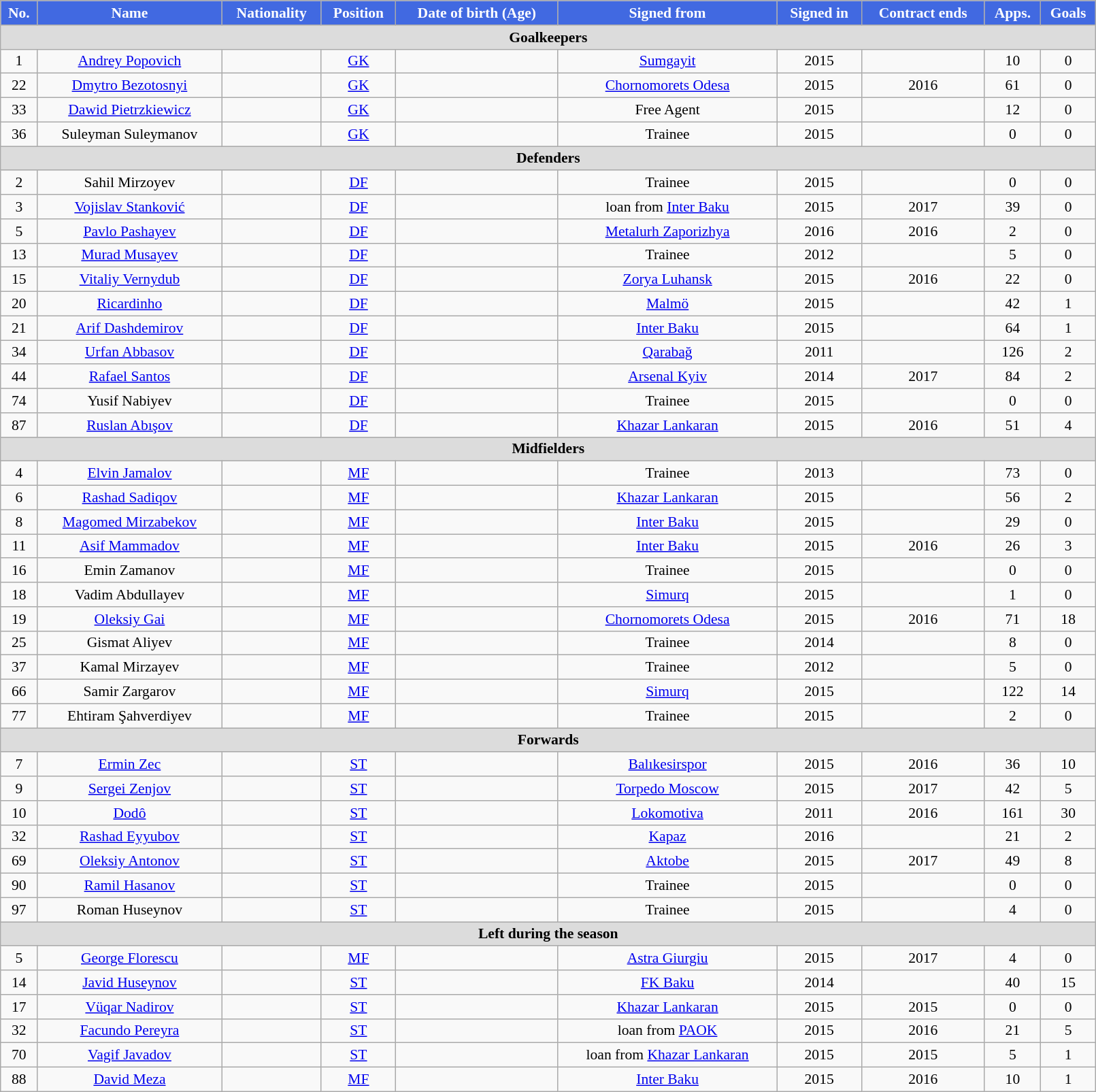<table class="wikitable"  style="text-align:center; font-size:90%; width:85%;">
<tr>
<th style="background:#4169E1; color:white; text-align:center;">No.</th>
<th style="background:#4169E1; color:white; text-align:center;">Name</th>
<th style="background:#4169E1; color:white; text-align:center;">Nationality</th>
<th style="background:#4169E1; color:white; text-align:center;">Position</th>
<th style="background:#4169E1; color:white; text-align:center;">Date of birth (Age)</th>
<th style="background:#4169E1; color:white; text-align:center;">Signed from</th>
<th style="background:#4169E1; color:white; text-align:center;">Signed in</th>
<th style="background:#4169E1; color:white; text-align:center;">Contract ends</th>
<th style="background:#4169E1; color:white; text-align:center;">Apps.</th>
<th style="background:#4169E1; color:white; text-align:center;">Goals</th>
</tr>
<tr>
<th colspan="11"  style="background:#dcdcdc; text-align:center;">Goalkeepers</th>
</tr>
<tr>
<td>1</td>
<td><a href='#'>Andrey Popovich</a></td>
<td></td>
<td><a href='#'>GK</a></td>
<td></td>
<td><a href='#'>Sumgayit</a></td>
<td>2015</td>
<td></td>
<td>10</td>
<td>0</td>
</tr>
<tr>
<td>22</td>
<td><a href='#'>Dmytro Bezotosnyi</a></td>
<td></td>
<td><a href='#'>GK</a></td>
<td></td>
<td> <a href='#'>Chornomorets Odesa</a></td>
<td>2015</td>
<td>2016</td>
<td>61</td>
<td>0</td>
</tr>
<tr>
<td>33</td>
<td><a href='#'>Dawid Pietrzkiewicz</a></td>
<td></td>
<td><a href='#'>GK</a></td>
<td></td>
<td>Free Agent</td>
<td>2015</td>
<td></td>
<td>12</td>
<td>0</td>
</tr>
<tr>
<td>36</td>
<td>Suleyman Suleymanov</td>
<td></td>
<td><a href='#'>GK</a></td>
<td></td>
<td>Trainee</td>
<td>2015</td>
<td></td>
<td>0</td>
<td>0</td>
</tr>
<tr>
<th colspan="11"  style="background:#dcdcdc; text-align:center;">Defenders</th>
</tr>
<tr>
<td>2</td>
<td>Sahil Mirzoyev</td>
<td></td>
<td><a href='#'>DF</a></td>
<td></td>
<td>Trainee</td>
<td>2015</td>
<td></td>
<td>0</td>
<td>0</td>
</tr>
<tr>
<td>3</td>
<td><a href='#'>Vojislav Stanković</a></td>
<td></td>
<td><a href='#'>DF</a></td>
<td></td>
<td>loan from <a href='#'>Inter Baku</a></td>
<td>2015</td>
<td>2017</td>
<td>39</td>
<td>0</td>
</tr>
<tr>
<td>5</td>
<td><a href='#'>Pavlo Pashayev</a></td>
<td></td>
<td><a href='#'>DF</a></td>
<td></td>
<td> <a href='#'>Metalurh Zaporizhya</a></td>
<td>2016</td>
<td>2016</td>
<td>2</td>
<td>0</td>
</tr>
<tr>
<td>13</td>
<td><a href='#'>Murad Musayev</a></td>
<td></td>
<td><a href='#'>DF</a></td>
<td></td>
<td>Trainee</td>
<td>2012</td>
<td></td>
<td>5</td>
<td>0</td>
</tr>
<tr>
<td>15</td>
<td><a href='#'>Vitaliy Vernydub</a></td>
<td></td>
<td><a href='#'>DF</a></td>
<td></td>
<td> <a href='#'>Zorya Luhansk</a></td>
<td>2015</td>
<td>2016</td>
<td>22</td>
<td>0</td>
</tr>
<tr>
<td>20</td>
<td><a href='#'>Ricardinho</a></td>
<td></td>
<td><a href='#'>DF</a></td>
<td></td>
<td> <a href='#'>Malmö</a></td>
<td>2015</td>
<td></td>
<td>42</td>
<td>1</td>
</tr>
<tr>
<td>21</td>
<td><a href='#'>Arif Dashdemirov</a></td>
<td></td>
<td><a href='#'>DF</a></td>
<td></td>
<td><a href='#'>Inter Baku</a></td>
<td>2015</td>
<td></td>
<td>64</td>
<td>1</td>
</tr>
<tr>
<td>34</td>
<td><a href='#'>Urfan Abbasov</a></td>
<td></td>
<td><a href='#'>DF</a></td>
<td></td>
<td><a href='#'>Qarabağ</a></td>
<td>2011</td>
<td></td>
<td>126</td>
<td>2</td>
</tr>
<tr>
<td>44</td>
<td><a href='#'>Rafael Santos</a></td>
<td></td>
<td><a href='#'>DF</a></td>
<td></td>
<td> <a href='#'>Arsenal Kyiv</a></td>
<td>2014</td>
<td>2017</td>
<td>84</td>
<td>2</td>
</tr>
<tr>
<td>74</td>
<td>Yusif Nabiyev</td>
<td></td>
<td><a href='#'>DF</a></td>
<td></td>
<td>Trainee</td>
<td>2015</td>
<td></td>
<td>0</td>
<td>0</td>
</tr>
<tr>
<td>87</td>
<td><a href='#'>Ruslan Abışov</a></td>
<td></td>
<td><a href='#'>DF</a></td>
<td></td>
<td><a href='#'>Khazar Lankaran</a></td>
<td>2015</td>
<td>2016</td>
<td>51</td>
<td>4<br></td>
</tr>
<tr>
<th colspan="11"  style="background:#dcdcdc; text-align:center;">Midfielders</th>
</tr>
<tr>
<td>4</td>
<td><a href='#'>Elvin Jamalov</a></td>
<td></td>
<td><a href='#'>MF</a></td>
<td></td>
<td>Trainee</td>
<td>2013</td>
<td></td>
<td>73</td>
<td>0</td>
</tr>
<tr>
<td>6</td>
<td><a href='#'>Rashad Sadiqov</a></td>
<td></td>
<td><a href='#'>MF</a></td>
<td></td>
<td><a href='#'>Khazar Lankaran</a></td>
<td>2015</td>
<td></td>
<td>56</td>
<td>2</td>
</tr>
<tr>
<td>8</td>
<td><a href='#'>Magomed Mirzabekov</a></td>
<td></td>
<td><a href='#'>MF</a></td>
<td></td>
<td><a href='#'>Inter Baku</a></td>
<td>2015</td>
<td></td>
<td>29</td>
<td>0</td>
</tr>
<tr>
<td>11</td>
<td><a href='#'>Asif Mammadov</a></td>
<td></td>
<td><a href='#'>MF</a></td>
<td></td>
<td><a href='#'>Inter Baku</a></td>
<td>2015</td>
<td>2016</td>
<td>26</td>
<td>3</td>
</tr>
<tr>
<td>16</td>
<td>Emin Zamanov</td>
<td></td>
<td><a href='#'>MF</a></td>
<td></td>
<td>Trainee</td>
<td>2015</td>
<td></td>
<td>0</td>
<td>0</td>
</tr>
<tr>
<td>18</td>
<td>Vadim Abdullayev</td>
<td></td>
<td><a href='#'>MF</a></td>
<td></td>
<td><a href='#'>Simurq</a></td>
<td>2015</td>
<td></td>
<td>1</td>
<td>0</td>
</tr>
<tr>
<td>19</td>
<td><a href='#'>Oleksiy Gai</a></td>
<td></td>
<td><a href='#'>MF</a></td>
<td></td>
<td> <a href='#'>Chornomorets Odesa</a></td>
<td>2015</td>
<td>2016</td>
<td>71</td>
<td>18</td>
</tr>
<tr>
<td>25</td>
<td>Gismat Aliyev</td>
<td></td>
<td><a href='#'>MF</a></td>
<td></td>
<td>Trainee</td>
<td>2014</td>
<td></td>
<td>8</td>
<td>0</td>
</tr>
<tr>
<td>37</td>
<td>Kamal Mirzayev</td>
<td></td>
<td><a href='#'>MF</a></td>
<td></td>
<td>Trainee</td>
<td>2012</td>
<td></td>
<td>5</td>
<td>0</td>
</tr>
<tr>
<td>66</td>
<td>Samir Zargarov</td>
<td></td>
<td><a href='#'>MF</a></td>
<td></td>
<td><a href='#'>Simurq</a></td>
<td>2015</td>
<td></td>
<td>122</td>
<td>14</td>
</tr>
<tr>
<td>77</td>
<td>Ehtiram Şahverdiyev</td>
<td></td>
<td><a href='#'>MF</a></td>
<td></td>
<td>Trainee</td>
<td>2015</td>
<td></td>
<td>2</td>
<td>0<br>
</td>
</tr>
<tr>
<th colspan="11"  style="background:#dcdcdc; text-align:center;">Forwards</th>
</tr>
<tr>
<td>7</td>
<td><a href='#'>Ermin Zec</a></td>
<td></td>
<td><a href='#'>ST</a></td>
<td></td>
<td> <a href='#'>Balıkesirspor</a></td>
<td>2015</td>
<td>2016</td>
<td>36</td>
<td>10</td>
</tr>
<tr>
<td>9</td>
<td><a href='#'>Sergei Zenjov</a></td>
<td></td>
<td><a href='#'>ST</a></td>
<td></td>
<td> <a href='#'>Torpedo Moscow</a></td>
<td>2015</td>
<td>2017</td>
<td>42</td>
<td>5</td>
</tr>
<tr>
<td>10</td>
<td><a href='#'>Dodô</a></td>
<td></td>
<td><a href='#'>ST</a></td>
<td></td>
<td> <a href='#'>Lokomotiva</a></td>
<td>2011</td>
<td>2016</td>
<td>161</td>
<td>30</td>
</tr>
<tr>
<td>32</td>
<td><a href='#'>Rashad Eyyubov</a></td>
<td></td>
<td><a href='#'>ST</a></td>
<td></td>
<td><a href='#'>Kapaz</a></td>
<td>2016</td>
<td></td>
<td>21</td>
<td>2</td>
</tr>
<tr>
<td>69</td>
<td><a href='#'>Oleksiy Antonov</a></td>
<td></td>
<td><a href='#'>ST</a></td>
<td></td>
<td> <a href='#'>Aktobe</a></td>
<td>2015</td>
<td>2017</td>
<td>49</td>
<td>8</td>
</tr>
<tr>
<td>90</td>
<td><a href='#'>Ramil Hasanov</a></td>
<td></td>
<td><a href='#'>ST</a></td>
<td></td>
<td>Trainee</td>
<td>2015</td>
<td></td>
<td>0</td>
<td>0</td>
</tr>
<tr>
<td>97</td>
<td>Roman Huseynov</td>
<td></td>
<td><a href='#'>ST</a></td>
<td></td>
<td>Trainee</td>
<td>2015</td>
<td></td>
<td>4</td>
<td>0</td>
</tr>
<tr>
<th colspan="11"  style="background:#dcdcdc; text-align:center;">Left during the season</th>
</tr>
<tr>
<td>5</td>
<td><a href='#'>George Florescu</a></td>
<td></td>
<td><a href='#'>MF</a></td>
<td></td>
<td> <a href='#'>Astra Giurgiu</a></td>
<td>2015</td>
<td>2017</td>
<td>4</td>
<td>0</td>
</tr>
<tr>
<td>14</td>
<td><a href='#'>Javid Huseynov</a></td>
<td></td>
<td><a href='#'>ST</a></td>
<td></td>
<td><a href='#'>FK Baku</a></td>
<td>2014</td>
<td></td>
<td>40</td>
<td>15</td>
</tr>
<tr>
<td>17</td>
<td><a href='#'>Vüqar Nadirov</a></td>
<td></td>
<td><a href='#'>ST</a></td>
<td></td>
<td><a href='#'>Khazar Lankaran</a></td>
<td>2015</td>
<td>2015</td>
<td>0</td>
<td>0</td>
</tr>
<tr>
<td>32</td>
<td><a href='#'>Facundo Pereyra</a></td>
<td></td>
<td><a href='#'>ST</a></td>
<td></td>
<td>loan from  <a href='#'>PAOK</a></td>
<td>2015</td>
<td>2016</td>
<td>21</td>
<td>5</td>
</tr>
<tr>
<td>70</td>
<td><a href='#'>Vagif Javadov</a></td>
<td></td>
<td><a href='#'>ST</a></td>
<td></td>
<td>loan from <a href='#'>Khazar Lankaran</a></td>
<td>2015</td>
<td>2015</td>
<td>5</td>
<td>1</td>
</tr>
<tr>
<td>88</td>
<td><a href='#'>David Meza</a></td>
<td></td>
<td><a href='#'>MF</a></td>
<td></td>
<td><a href='#'>Inter Baku</a></td>
<td>2015</td>
<td>2016</td>
<td>10</td>
<td>1</td>
</tr>
</table>
